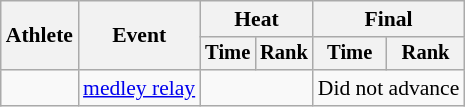<table class="wikitable" style="text-align:center; font-size:90%">
<tr>
<th rowspan=2>Athlete</th>
<th rowspan=2>Event</th>
<th colspan=2>Heat</th>
<th colspan=2>Final</th>
</tr>
<tr style="font-size:95%">
<th>Time</th>
<th>Rank</th>
<th>Time</th>
<th>Rank</th>
</tr>
<tr>
<td align=left></td>
<td align=left><a href='#'> medley relay</a></td>
<td colspan=2></td>
<td colspan=2>Did not advance</td>
</tr>
</table>
